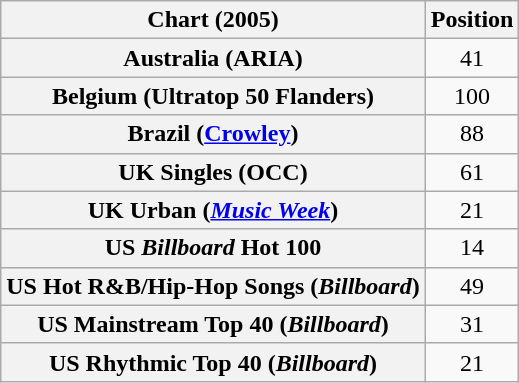<table class="wikitable sortable plainrowheaders" style="text-align:center">
<tr>
<th>Chart (2005)</th>
<th>Position</th>
</tr>
<tr>
<th scope="row">Australia (ARIA)</th>
<td>41</td>
</tr>
<tr>
<th scope="row">Belgium (Ultratop 50 Flanders)</th>
<td>100</td>
</tr>
<tr>
<th scope="row">Brazil (<a href='#'>Crowley</a>)</th>
<td>88</td>
</tr>
<tr>
<th scope="row">UK Singles (OCC)</th>
<td>61</td>
</tr>
<tr>
<th scope="row">UK Urban (<em><a href='#'>Music Week</a></em>)</th>
<td>21</td>
</tr>
<tr>
<th scope="row">US <em>Billboard</em> Hot 100</th>
<td>14</td>
</tr>
<tr>
<th scope="row">US Hot R&B/Hip-Hop Songs (<em>Billboard</em>)</th>
<td>49</td>
</tr>
<tr>
<th scope="row">US Mainstream Top 40 (<em>Billboard</em>)</th>
<td>31</td>
</tr>
<tr>
<th scope="row">US Rhythmic Top 40 (<em>Billboard</em>)</th>
<td>21</td>
</tr>
</table>
